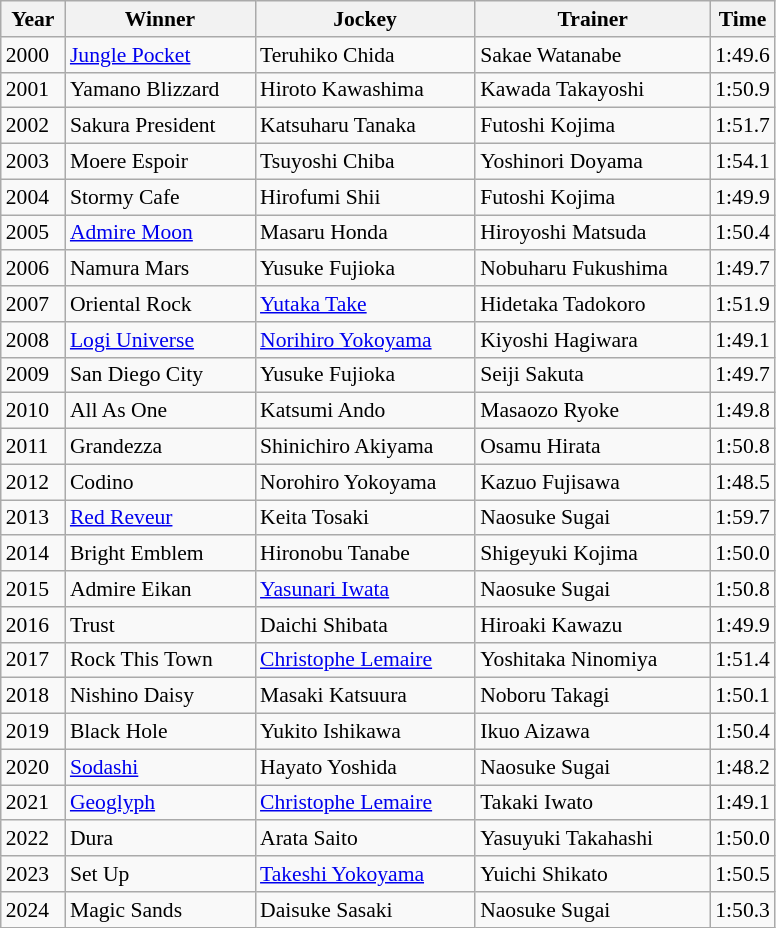<table class="wikitable sortable" style="font-size:90%">
<tr>
<th width="36px">Year<br></th>
<th width="120px">Winner<br></th>
<th width="140px">Jockey<br></th>
<th width="150px">Trainer<br></th>
<th>Time<br></th>
</tr>
<tr>
<td>2000</td>
<td><a href='#'>Jungle Pocket</a></td>
<td>Teruhiko Chida</td>
<td>Sakae Watanabe</td>
<td>1:49.6</td>
</tr>
<tr>
<td>2001</td>
<td>Yamano Blizzard</td>
<td>Hiroto Kawashima</td>
<td>Kawada Takayoshi</td>
<td>1:50.9</td>
</tr>
<tr>
<td>2002</td>
<td>Sakura President</td>
<td>Katsuharu Tanaka</td>
<td>Futoshi Kojima</td>
<td>1:51.7</td>
</tr>
<tr>
<td>2003</td>
<td>Moere Espoir</td>
<td>Tsuyoshi Chiba</td>
<td>Yoshinori Doyama</td>
<td>1:54.1</td>
</tr>
<tr>
<td>2004</td>
<td>Stormy Cafe</td>
<td>Hirofumi Shii</td>
<td>Futoshi Kojima</td>
<td>1:49.9</td>
</tr>
<tr>
<td>2005</td>
<td><a href='#'>Admire Moon</a></td>
<td>Masaru Honda</td>
<td>Hiroyoshi Matsuda</td>
<td>1:50.4</td>
</tr>
<tr>
<td>2006</td>
<td>Namura Mars</td>
<td>Yusuke Fujioka</td>
<td>Nobuharu Fukushima</td>
<td>1:49.7</td>
</tr>
<tr>
<td>2007</td>
<td>Oriental Rock</td>
<td><a href='#'>Yutaka Take</a></td>
<td>Hidetaka Tadokoro</td>
<td>1:51.9</td>
</tr>
<tr>
<td>2008</td>
<td><a href='#'>Logi Universe</a></td>
<td><a href='#'>Norihiro Yokoyama</a></td>
<td>Kiyoshi Hagiwara</td>
<td>1:49.1</td>
</tr>
<tr>
<td>2009</td>
<td>San Diego City</td>
<td>Yusuke Fujioka</td>
<td>Seiji Sakuta</td>
<td>1:49.7</td>
</tr>
<tr>
<td>2010</td>
<td>All As One</td>
<td>Katsumi Ando</td>
<td>Masaozo Ryoke</td>
<td>1:49.8</td>
</tr>
<tr>
<td>2011</td>
<td>Grandezza</td>
<td>Shinichiro Akiyama</td>
<td>Osamu Hirata</td>
<td>1:50.8</td>
</tr>
<tr>
<td>2012</td>
<td>Codino</td>
<td>Norohiro Yokoyama</td>
<td>Kazuo Fujisawa</td>
<td>1:48.5</td>
</tr>
<tr>
<td>2013</td>
<td><a href='#'>Red Reveur</a></td>
<td>Keita Tosaki</td>
<td>Naosuke Sugai</td>
<td>1:59.7</td>
</tr>
<tr>
<td>2014</td>
<td>Bright Emblem</td>
<td>Hironobu Tanabe</td>
<td>Shigeyuki Kojima</td>
<td>1:50.0</td>
</tr>
<tr>
<td>2015</td>
<td>Admire Eikan</td>
<td><a href='#'>Yasunari Iwata</a></td>
<td>Naosuke Sugai</td>
<td>1:50.8</td>
</tr>
<tr>
<td>2016</td>
<td>Trust</td>
<td>Daichi Shibata</td>
<td>Hiroaki Kawazu</td>
<td>1:49.9</td>
</tr>
<tr>
<td>2017</td>
<td>Rock This Town</td>
<td><a href='#'>Christophe Lemaire</a></td>
<td>Yoshitaka Ninomiya</td>
<td>1:51.4</td>
</tr>
<tr>
<td>2018</td>
<td>Nishino Daisy</td>
<td>Masaki Katsuura</td>
<td>Noboru Takagi</td>
<td>1:50.1</td>
</tr>
<tr>
<td>2019</td>
<td>Black Hole</td>
<td>Yukito Ishikawa</td>
<td>Ikuo Aizawa</td>
<td>1:50.4</td>
</tr>
<tr>
<td>2020</td>
<td><a href='#'>Sodashi</a></td>
<td>Hayato Yoshida</td>
<td>Naosuke Sugai</td>
<td>1:48.2</td>
</tr>
<tr>
<td>2021</td>
<td><a href='#'>Geoglyph</a></td>
<td><a href='#'>Christophe Lemaire</a></td>
<td>Takaki Iwato</td>
<td>1:49.1</td>
</tr>
<tr>
<td>2022</td>
<td>Dura</td>
<td>Arata Saito</td>
<td>Yasuyuki Takahashi</td>
<td>1:50.0</td>
</tr>
<tr>
<td>2023</td>
<td>Set Up</td>
<td><a href='#'>Takeshi Yokoyama</a></td>
<td>Yuichi Shikato</td>
<td>1:50.5</td>
</tr>
<tr>
<td>2024</td>
<td>Magic Sands</td>
<td>Daisuke Sasaki</td>
<td>Naosuke Sugai</td>
<td>1:50.3</td>
</tr>
</table>
